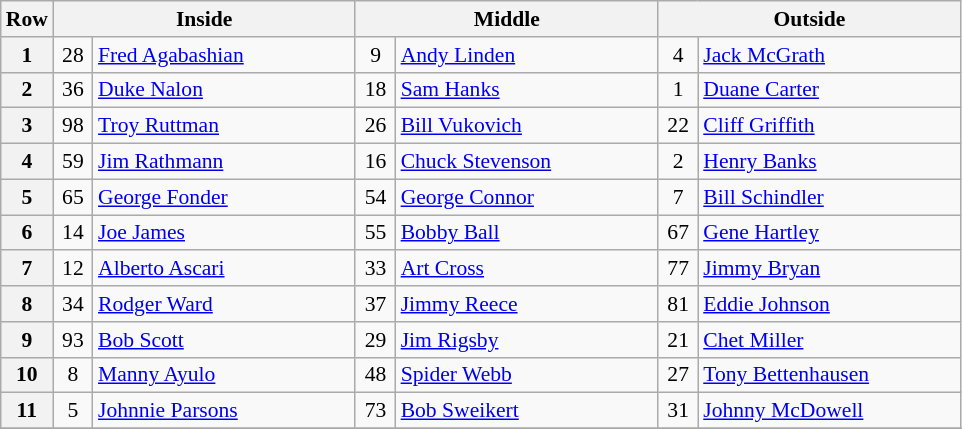<table class="wikitable" style="font-size: 90%;">
<tr>
<th>Row</th>
<th colspan=2 width="195">Inside</th>
<th colspan=2 width="195">Middle</th>
<th colspan=2 width="195">Outside</th>
</tr>
<tr>
<th>1</th>
<td align="center" width="20">28</td>
<td> <a href='#'>Fred Agabashian</a></td>
<td align="center" width="20">9</td>
<td> <a href='#'>Andy Linden</a></td>
<td align="center" width="20">4</td>
<td> <a href='#'>Jack McGrath</a></td>
</tr>
<tr>
<th>2</th>
<td align="center" width="20">36</td>
<td> <a href='#'>Duke Nalon</a></td>
<td align="center" width="20">18</td>
<td> <a href='#'>Sam Hanks</a></td>
<td align="center" width="20">1</td>
<td> <a href='#'>Duane Carter</a></td>
</tr>
<tr>
<th>3</th>
<td align="center" width="20">98</td>
<td> <a href='#'>Troy Ruttman</a></td>
<td align="center" width="20">26</td>
<td> <a href='#'>Bill Vukovich</a></td>
<td align="center" width="20">22</td>
<td> <a href='#'>Cliff Griffith</a></td>
</tr>
<tr>
<th>4</th>
<td align="center" width="20">59</td>
<td> <a href='#'>Jim Rathmann</a></td>
<td align="center" width="20">16</td>
<td> <a href='#'>Chuck Stevenson</a></td>
<td align="center" width="20">2</td>
<td> <a href='#'>Henry Banks</a></td>
</tr>
<tr>
<th>5</th>
<td align="center" width="20">65</td>
<td> <a href='#'>George Fonder</a></td>
<td align="center" width="20">54</td>
<td> <a href='#'>George Connor</a></td>
<td align="center" width="20">7</td>
<td> <a href='#'>Bill Schindler</a></td>
</tr>
<tr>
<th>6</th>
<td align="center" width="20">14</td>
<td> <a href='#'>Joe James</a></td>
<td align="center" width="20">55</td>
<td> <a href='#'>Bobby Ball</a></td>
<td align="center" width="20">67</td>
<td> <a href='#'>Gene Hartley</a></td>
</tr>
<tr>
<th>7</th>
<td align="center" width="20">12</td>
<td> <a href='#'>Alberto Ascari</a> </td>
<td align="center" width="20">33</td>
<td> <a href='#'>Art Cross</a> </td>
<td align="center" width="20">77</td>
<td> <a href='#'>Jimmy Bryan</a> </td>
</tr>
<tr>
<th>8</th>
<td align="center" width="20">34</td>
<td> <a href='#'>Rodger Ward</a></td>
<td align="center" width="20">37</td>
<td> <a href='#'>Jimmy Reece</a> </td>
<td align="center" width="20">81</td>
<td> <a href='#'>Eddie Johnson</a> </td>
</tr>
<tr>
<th>9</th>
<td align="center" width="20">93</td>
<td> <a href='#'>Bob Scott</a> </td>
<td align="center" width="20">29</td>
<td> <a href='#'>Jim Rigsby</a> </td>
<td align="center" width="20">21</td>
<td> <a href='#'>Chet Miller</a></td>
</tr>
<tr>
<th>10</th>
<td align="center" width="20">8</td>
<td> <a href='#'>Manny Ayulo</a></td>
<td align="center" width="20">48</td>
<td> <a href='#'>Spider Webb</a></td>
<td align="center" width="20">27</td>
<td> <a href='#'>Tony Bettenhausen</a></td>
</tr>
<tr>
<th>11</th>
<td align="center" width="20">5</td>
<td> <a href='#'>Johnnie Parsons</a> </td>
<td align="center" width="20">73</td>
<td> <a href='#'>Bob Sweikert</a> </td>
<td align="center" width="20">31</td>
<td> <a href='#'>Johnny McDowell</a></td>
</tr>
<tr>
</tr>
</table>
